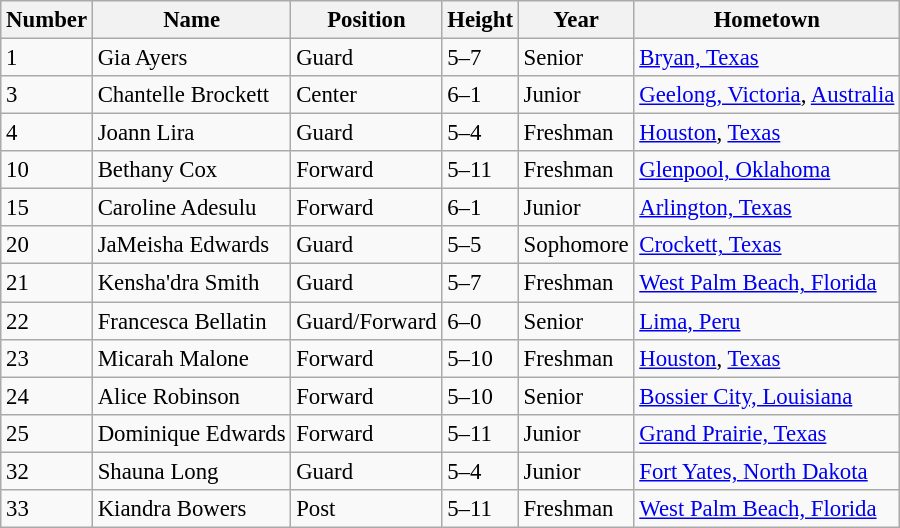<table class="wikitable" style="font-size: 95%;">
<tr>
<th>Number</th>
<th>Name</th>
<th>Position</th>
<th>Height</th>
<th>Year</th>
<th>Hometown</th>
</tr>
<tr>
<td>1</td>
<td>Gia Ayers</td>
<td>Guard</td>
<td>5–7</td>
<td>Senior</td>
<td><a href='#'>Bryan, Texas</a></td>
</tr>
<tr>
<td>3</td>
<td>Chantelle Brockett</td>
<td>Center</td>
<td>6–1</td>
<td>Junior</td>
<td><a href='#'>Geelong, Victoria</a>, <a href='#'>Australia</a></td>
</tr>
<tr>
<td>4</td>
<td>Joann Lira</td>
<td>Guard</td>
<td>5–4</td>
<td>Freshman</td>
<td><a href='#'>Houston</a>, <a href='#'>Texas</a></td>
</tr>
<tr>
<td>10</td>
<td>Bethany Cox</td>
<td>Forward</td>
<td>5–11</td>
<td>Freshman</td>
<td><a href='#'>Glenpool, Oklahoma</a></td>
</tr>
<tr>
<td>15</td>
<td>Caroline Adesulu</td>
<td>Forward</td>
<td>6–1</td>
<td>Junior</td>
<td><a href='#'>Arlington, Texas</a></td>
</tr>
<tr>
<td>20</td>
<td>JaMeisha Edwards</td>
<td>Guard</td>
<td>5–5</td>
<td>Sophomore</td>
<td><a href='#'>Crockett, Texas</a></td>
</tr>
<tr>
<td>21</td>
<td>Kensha'dra Smith</td>
<td>Guard</td>
<td>5–7</td>
<td>Freshman</td>
<td><a href='#'>West Palm Beach, Florida</a></td>
</tr>
<tr>
<td>22</td>
<td>Francesca Bellatin</td>
<td>Guard/Forward</td>
<td>6–0</td>
<td>Senior</td>
<td><a href='#'>Lima, Peru</a></td>
</tr>
<tr>
<td>23</td>
<td>Micarah Malone</td>
<td>Forward</td>
<td>5–10</td>
<td>Freshman</td>
<td><a href='#'>Houston</a>, <a href='#'>Texas</a></td>
</tr>
<tr>
<td>24</td>
<td>Alice Robinson</td>
<td>Forward</td>
<td>5–10</td>
<td>Senior</td>
<td><a href='#'>Bossier City, Louisiana</a></td>
</tr>
<tr>
<td>25</td>
<td>Dominique Edwards</td>
<td>Forward</td>
<td>5–11</td>
<td>Junior</td>
<td><a href='#'>Grand Prairie, Texas</a></td>
</tr>
<tr>
<td>32</td>
<td>Shauna Long</td>
<td>Guard</td>
<td>5–4</td>
<td>Junior</td>
<td><a href='#'>Fort Yates, North Dakota</a></td>
</tr>
<tr>
<td>33</td>
<td>Kiandra Bowers</td>
<td>Post</td>
<td>5–11</td>
<td>Freshman</td>
<td><a href='#'>West Palm Beach, Florida</a></td>
</tr>
</table>
